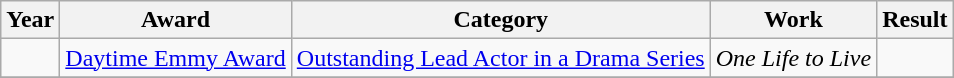<table class="wikitable sortable plainrowheaders">
<tr>
<th scope="col">Year</th>
<th scope="col">Award</th>
<th scope="col">Category</th>
<th scope="col">Work</th>
<th scope="col">Result</th>
</tr>
<tr>
<td></td>
<td><a href='#'>Daytime Emmy Award</a></td>
<td><a href='#'>Outstanding Lead Actor in a Drama Series</a></td>
<td><em>One Life to Live</em></td>
<td></td>
</tr>
<tr>
</tr>
</table>
